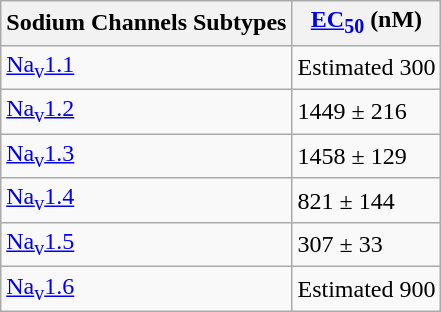<table class="wikitable">
<tr>
<th>Sodium Channels Subtypes</th>
<th><a href='#'>EC<sub>50</sub></a> (nM)</th>
</tr>
<tr>
<td><a href='#'>Na<sub>v</sub>1.1</a></td>
<td>Estimated 300</td>
</tr>
<tr>
<td><a href='#'>Na<sub>v</sub>1.2</a></td>
<td>1449 ± 216</td>
</tr>
<tr>
<td><a href='#'>Na<sub>v</sub>1.3</a></td>
<td>1458 ± 129</td>
</tr>
<tr>
<td><a href='#'>Na<sub>v</sub>1.4</a></td>
<td>821 ± 144</td>
</tr>
<tr>
<td><a href='#'>Na<sub>v</sub>1.5</a></td>
<td>307 ± 33</td>
</tr>
<tr>
<td><a href='#'>Na<sub>v</sub>1.6</a></td>
<td>Estimated 900</td>
</tr>
</table>
